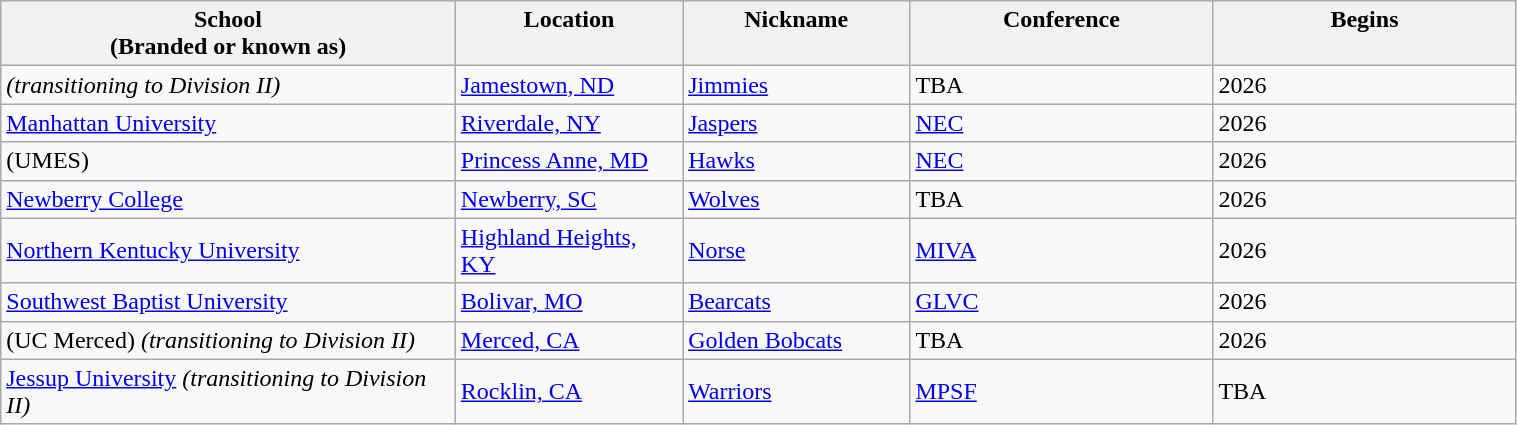<table class="wikitable sortable" style="width:80%;">
<tr valign=baseline>
<th style="width:30%;">School<br>(Branded or known as)</th>
<th style="width:15%;">Location</th>
<th style="width:15%;">Nickname</th>
<th style="width: 20%;">Conference</th>
<th style="width:;10%">Begins</th>
</tr>
<tr>
<td> <em>(transitioning to Division II)</em></td>
<td><a href='#'>Jamestown, ND</a></td>
<td><a href='#'>Jimmies</a></td>
<td>TBA</td>
<td>2026</td>
</tr>
<tr>
<td><a href='#'>Manhattan University</a></td>
<td><a href='#'>Riverdale, NY</a></td>
<td><a href='#'>Jaspers</a></td>
<td><a href='#'>NEC</a></td>
<td>2026</td>
</tr>
<tr>
<td> (UMES)</td>
<td><a href='#'>Princess Anne, MD</a></td>
<td><a href='#'>Hawks</a></td>
<td><a href='#'>NEC</a></td>
<td>2026</td>
</tr>
<tr>
<td><a href='#'>Newberry College</a></td>
<td><a href='#'>Newberry, SC</a></td>
<td><a href='#'>Wolves</a></td>
<td>TBA</td>
<td>2026</td>
</tr>
<tr>
<td><a href='#'>Northern Kentucky University</a></td>
<td><a href='#'>Highland Heights, KY</a></td>
<td><a href='#'>Norse</a></td>
<td><a href='#'>MIVA</a></td>
<td>2026</td>
</tr>
<tr>
<td><a href='#'>Southwest Baptist University</a></td>
<td><a href='#'>Bolivar, MO</a></td>
<td><a href='#'>Bearcats</a></td>
<td><a href='#'>GLVC</a></td>
<td>2026</td>
</tr>
<tr>
<td> (UC Merced) <em>(transitioning to Division II)</em></td>
<td><a href='#'>Merced, CA</a></td>
<td><a href='#'>Golden Bobcats</a></td>
<td>TBA</td>
<td>2026</td>
</tr>
<tr>
<td><a href='#'>Jessup University</a> <em>(transitioning to Division II)</em></td>
<td><a href='#'>Rocklin, CA</a></td>
<td><a href='#'>Warriors</a></td>
<td><a href='#'>MPSF</a></td>
<td>TBA</td>
</tr>
</table>
